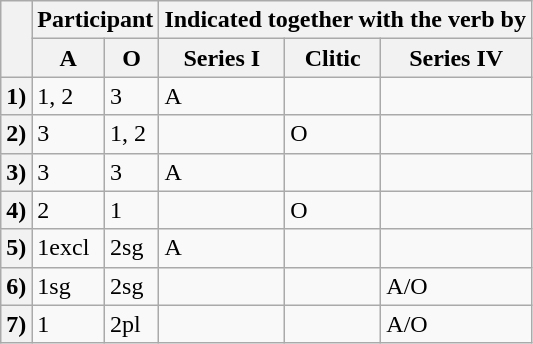<table class="wikitable">
<tr>
<th rowspan="2"></th>
<th colspan="2">Participant</th>
<th colspan="3">Indicated together with the verb by</th>
</tr>
<tr>
<th>A</th>
<th>O</th>
<th>Series I</th>
<th>Clitic</th>
<th>Series IV</th>
</tr>
<tr>
<th>1)</th>
<td>1, 2</td>
<td>3</td>
<td>A</td>
<td></td>
<td></td>
</tr>
<tr>
<th>2)</th>
<td>3</td>
<td>1, 2</td>
<td></td>
<td>O</td>
<td></td>
</tr>
<tr>
<th>3)</th>
<td>3</td>
<td>3</td>
<td>A</td>
<td></td>
<td></td>
</tr>
<tr>
<th>4)</th>
<td>2</td>
<td>1</td>
<td></td>
<td>O</td>
<td></td>
</tr>
<tr>
<th>5)</th>
<td>1excl</td>
<td>2sg</td>
<td>A</td>
<td></td>
<td></td>
</tr>
<tr>
<th>6)</th>
<td>1sg</td>
<td>2sg</td>
<td></td>
<td></td>
<td>A/O</td>
</tr>
<tr>
<th>7)</th>
<td>1</td>
<td>2pl</td>
<td></td>
<td></td>
<td>A/O</td>
</tr>
</table>
